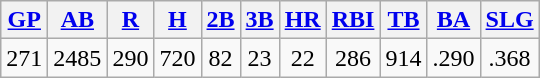<table class="wikitable">
<tr>
<th><a href='#'>GP</a></th>
<th><a href='#'>AB</a></th>
<th><a href='#'>R</a></th>
<th><a href='#'>H</a></th>
<th><a href='#'>2B</a></th>
<th><a href='#'>3B</a></th>
<th><a href='#'>HR</a></th>
<th><a href='#'>RBI</a></th>
<th><a href='#'>TB</a></th>
<th><a href='#'>BA</a></th>
<th><a href='#'>SLG</a></th>
</tr>
<tr align=center>
<td>271</td>
<td>2485</td>
<td>290</td>
<td>720</td>
<td>82</td>
<td>23</td>
<td>22</td>
<td>286</td>
<td>914</td>
<td>.290</td>
<td>.368</td>
</tr>
</table>
